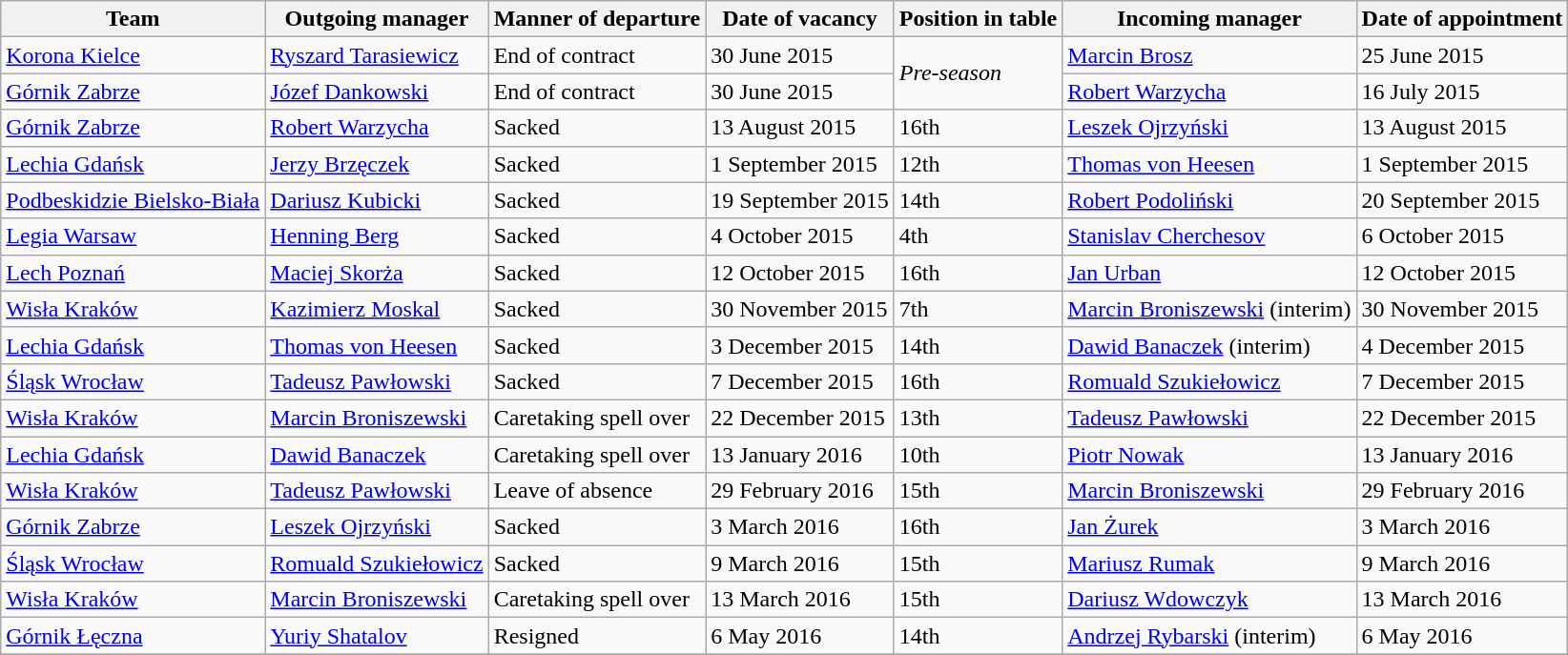<table class="wikitable">
<tr>
<th>Team</th>
<th>Outgoing manager</th>
<th>Manner of departure</th>
<th>Date of vacancy</th>
<th>Position in table</th>
<th>Incoming manager</th>
<th>Date of appointment</th>
</tr>
<tr>
<td><a href='#'>Korona Kielce</a></td>
<td> <a href='#'>Ryszard Tarasiewicz</a></td>
<td>End of contract</td>
<td>30 June 2015</td>
<td rowspan="2"><em>Pre-season</em></td>
<td> <a href='#'>Marcin Brosz</a></td>
<td>25 June 2015</td>
</tr>
<tr>
<td><a href='#'>Górnik Zabrze</a></td>
<td> <a href='#'>Józef Dankowski</a></td>
<td>End of contract</td>
<td>30 June 2015</td>
<td> <a href='#'>Robert Warzycha</a></td>
<td>16 July 2015</td>
</tr>
<tr>
<td><a href='#'>Górnik Zabrze</a></td>
<td> <a href='#'>Robert Warzycha</a></td>
<td>Sacked</td>
<td>13 August 2015</td>
<td>16th</td>
<td> <a href='#'>Leszek Ojrzyński</a></td>
<td>13 August 2015</td>
</tr>
<tr>
<td><a href='#'>Lechia Gdańsk</a></td>
<td> <a href='#'>Jerzy Brzęczek</a></td>
<td>Sacked</td>
<td>1 September 2015</td>
<td>12th</td>
<td> <a href='#'>Thomas von Heesen</a></td>
<td>1 September 2015</td>
</tr>
<tr>
<td><a href='#'>Podbeskidzie Bielsko-Biała</a></td>
<td> <a href='#'>Dariusz Kubicki</a></td>
<td>Sacked</td>
<td>19 September 2015</td>
<td>14th</td>
<td> <a href='#'>Robert Podoliński</a></td>
<td>20 September 2015</td>
</tr>
<tr>
<td><a href='#'>Legia Warsaw</a></td>
<td> <a href='#'>Henning Berg</a></td>
<td>Sacked</td>
<td>4 October 2015</td>
<td>4th</td>
<td> <a href='#'>Stanislav Cherchesov</a></td>
<td>6 October 2015</td>
</tr>
<tr>
<td><a href='#'>Lech Poznań</a></td>
<td> <a href='#'>Maciej Skorża</a></td>
<td>Sacked</td>
<td>12 October 2015</td>
<td>16th</td>
<td> <a href='#'>Jan Urban</a></td>
<td>12 October 2015</td>
</tr>
<tr>
<td><a href='#'>Wisła Kraków</a></td>
<td> <a href='#'>Kazimierz Moskal</a></td>
<td>Sacked</td>
<td>30 November 2015</td>
<td>7th</td>
<td> <a href='#'>Marcin Broniszewski</a> (interim)</td>
<td>30 November 2015</td>
</tr>
<tr>
<td><a href='#'>Lechia Gdańsk</a></td>
<td> <a href='#'>Thomas von Heesen</a></td>
<td>Sacked</td>
<td>3 December 2015</td>
<td>14th</td>
<td> <a href='#'>Dawid Banaczek</a> (interim)</td>
<td>4 December 2015</td>
</tr>
<tr>
<td><a href='#'>Śląsk Wrocław</a></td>
<td> <a href='#'>Tadeusz Pawłowski</a></td>
<td>Sacked</td>
<td>7 December 2015</td>
<td>16th</td>
<td> <a href='#'>Romuald Szukiełowicz</a></td>
<td>7 December 2015</td>
</tr>
<tr>
<td><a href='#'>Wisła Kraków</a></td>
<td> <a href='#'>Marcin Broniszewski</a></td>
<td>Caretaking spell over</td>
<td>22 December 2015</td>
<td>13th</td>
<td> <a href='#'>Tadeusz Pawłowski</a></td>
<td>22 December 2015</td>
</tr>
<tr>
<td><a href='#'>Lechia Gdańsk</a></td>
<td> <a href='#'>Dawid Banaczek</a></td>
<td>Caretaking spell over</td>
<td>13 January 2016</td>
<td>10th</td>
<td> <a href='#'>Piotr Nowak</a></td>
<td>13 January 2016</td>
</tr>
<tr>
<td><a href='#'>Wisła Kraków</a></td>
<td> <a href='#'>Tadeusz Pawłowski</a></td>
<td>Leave of absence</td>
<td>29 February 2016</td>
<td>15th</td>
<td> <a href='#'>Marcin Broniszewski</a></td>
<td>29 February 2016</td>
</tr>
<tr>
<td><a href='#'>Górnik Zabrze</a></td>
<td> <a href='#'>Leszek Ojrzyński</a></td>
<td>Sacked</td>
<td>3 March 2016</td>
<td>16th</td>
<td> <a href='#'>Jan Żurek</a></td>
<td>3 March 2016</td>
</tr>
<tr>
<td><a href='#'>Śląsk Wrocław</a></td>
<td> <a href='#'>Romuald Szukiełowicz</a></td>
<td>Sacked</td>
<td>9 March 2016</td>
<td>15th</td>
<td> <a href='#'>Mariusz Rumak</a></td>
<td>9 March 2016</td>
</tr>
<tr>
<td><a href='#'>Wisła Kraków</a></td>
<td> <a href='#'>Marcin Broniszewski</a></td>
<td>Caretaking spell over</td>
<td>13 March 2016</td>
<td>15th</td>
<td> <a href='#'>Dariusz Wdowczyk</a></td>
<td>13 March 2016</td>
</tr>
<tr>
<td><a href='#'>Górnik Łęczna</a></td>
<td> <a href='#'>Yuriy Shatalov</a></td>
<td>Resigned</td>
<td>6 May 2016</td>
<td>14th</td>
<td> <a href='#'>Andrzej Rybarski</a> (interim)</td>
<td>6 May 2016</td>
</tr>
<tr>
</tr>
</table>
